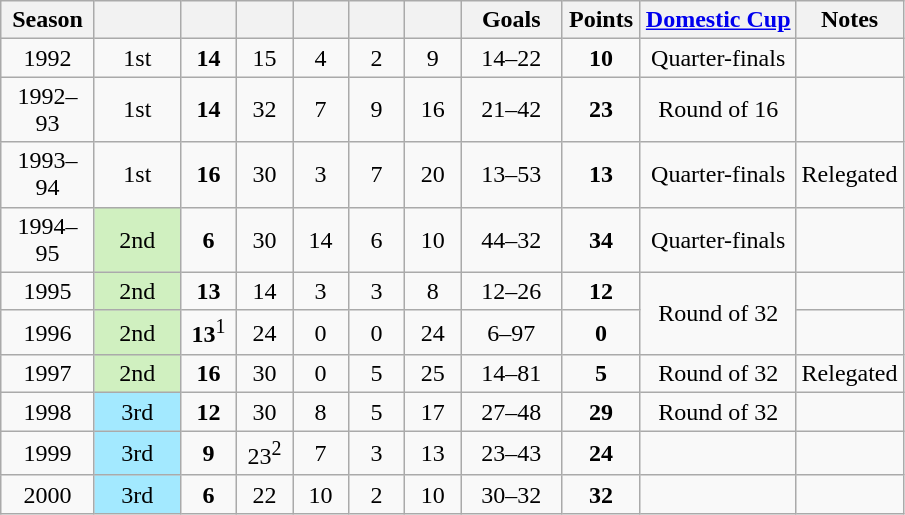<table class="wikitable" style="text-align: center;">
<tr>
<th width=55>Season</th>
<th width=50></th>
<th width=30></th>
<th width=30></th>
<th width=30></th>
<th width=30></th>
<th width=30></th>
<th width=60>Goals</th>
<th width=45>Points</th>
<th><a href='#'>Domestic Cup</a></th>
<th>Notes</th>
</tr>
<tr>
<td>1992</td>
<td>1st</td>
<td><strong>14</strong></td>
<td>15</td>
<td>4</td>
<td>2</td>
<td>9</td>
<td>14–22</td>
<td><strong>10</strong></td>
<td>Quarter-finals</td>
<td></td>
</tr>
<tr>
<td>1992–93</td>
<td>1st</td>
<td><strong>14</strong></td>
<td>32</td>
<td>7</td>
<td>9</td>
<td>16</td>
<td>21–42</td>
<td><strong>23</strong></td>
<td>Round of 16</td>
<td></td>
</tr>
<tr>
<td>1993–94</td>
<td>1st</td>
<td><strong>16</strong></td>
<td>30</td>
<td>3</td>
<td>7</td>
<td>20</td>
<td>13–53</td>
<td><strong>13</strong></td>
<td>Quarter-finals</td>
<td>Relegated</td>
</tr>
<tr>
<td>1994–95</td>
<td style="background:#D0F0C0">2nd</td>
<td><strong>6</strong></td>
<td>30</td>
<td>14</td>
<td>6</td>
<td>10</td>
<td>44–32</td>
<td><strong>34</strong></td>
<td>Quarter-finals</td>
<td></td>
</tr>
<tr>
<td>1995</td>
<td style="background:#D0F0C0">2nd</td>
<td><strong>13</strong></td>
<td>14</td>
<td>3</td>
<td>3</td>
<td>8</td>
<td>12–26</td>
<td><strong>12</strong></td>
<td rowspan="2">Round of 32</td>
<td></td>
</tr>
<tr>
<td>1996</td>
<td style="background:#D0F0C0">2nd</td>
<td><strong>13</strong><sup>1</sup></td>
<td>24</td>
<td>0</td>
<td>0</td>
<td>24</td>
<td>6–97</td>
<td><strong>0</strong></td>
<td></td>
</tr>
<tr>
<td>1997</td>
<td style="background:#D0F0C0">2nd</td>
<td><strong>16</strong></td>
<td>30</td>
<td>0</td>
<td>5</td>
<td>25</td>
<td>14–81</td>
<td><strong>5</strong></td>
<td>Round of 32</td>
<td>Relegated</td>
</tr>
<tr>
<td>1998</td>
<td style="background:#A3E9FF">3rd</td>
<td><strong>12</strong></td>
<td>30</td>
<td>8</td>
<td>5</td>
<td>17</td>
<td>27–48</td>
<td><strong>29</strong></td>
<td>Round of 32</td>
<td></td>
</tr>
<tr>
<td>1999</td>
<td style="background:#A3E9FF">3rd</td>
<td><strong>9</strong></td>
<td>23<sup>2</sup></td>
<td>7</td>
<td>3</td>
<td>13</td>
<td>23–43</td>
<td><strong>24</strong></td>
<td></td>
<td></td>
</tr>
<tr>
<td>2000</td>
<td style="background:#A3E9FF">3rd</td>
<td><strong>6</strong></td>
<td>22</td>
<td>10</td>
<td>2</td>
<td>10</td>
<td>30–32</td>
<td><strong>32</strong></td>
<td></td>
<td></td>
</tr>
</table>
